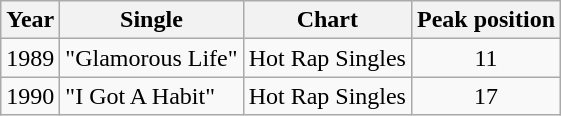<table class="wikitable">
<tr>
<th>Year</th>
<th>Single</th>
<th>Chart</th>
<th>Peak position</th>
</tr>
<tr>
<td>1989</td>
<td>"Glamorous Life"</td>
<td>Hot Rap Singles</td>
<td align=center>11</td>
</tr>
<tr>
<td>1990</td>
<td>"I Got A Habit"</td>
<td>Hot Rap Singles</td>
<td align=center>17</td>
</tr>
</table>
